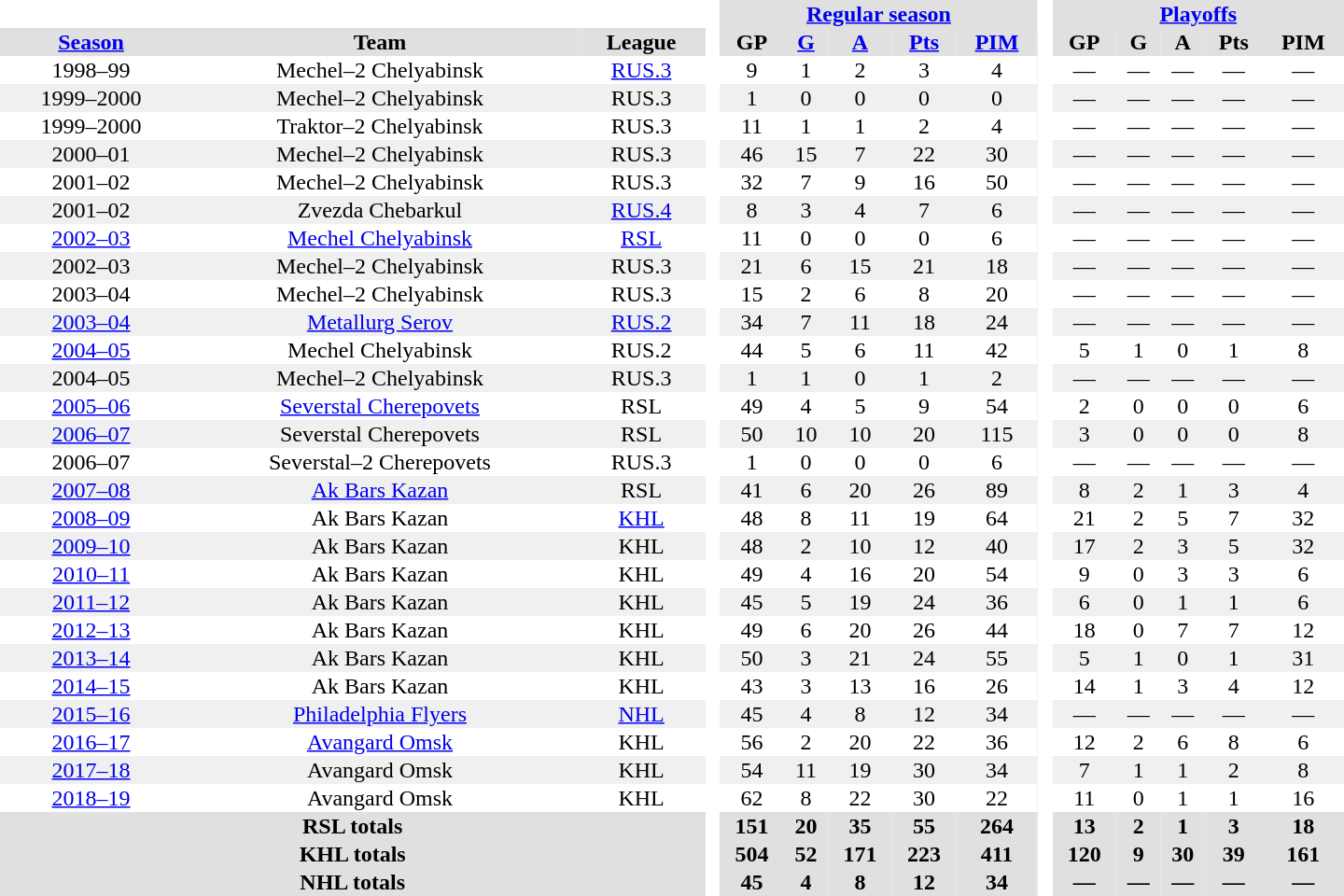<table border="0" cellpadding="1" cellspacing="0" style="text-align:center; width:60em;">
<tr style="background:#e0e0e0;">
<th colspan="3" bgcolor="#ffffff"> </th>
<th rowspan="99" bgcolor="#ffffff"> </th>
<th colspan="5"><a href='#'>Regular season</a></th>
<th rowspan="99" bgcolor="#ffffff"> </th>
<th colspan="5"><a href='#'>Playoffs</a></th>
</tr>
<tr style="background:#e0e0e0;">
<th><a href='#'>Season</a></th>
<th>Team</th>
<th>League</th>
<th>GP</th>
<th><a href='#'>G</a></th>
<th><a href='#'>A</a></th>
<th><a href='#'>Pts</a></th>
<th><a href='#'>PIM</a></th>
<th>GP</th>
<th>G</th>
<th>A</th>
<th>Pts</th>
<th>PIM</th>
</tr>
<tr>
<td>1998–99</td>
<td>Mechel–2 Chelyabinsk</td>
<td><a href='#'>RUS.3</a></td>
<td>9</td>
<td>1</td>
<td>2</td>
<td>3</td>
<td>4</td>
<td>—</td>
<td>—</td>
<td>—</td>
<td>—</td>
<td>—</td>
</tr>
<tr bgcolor="#f0f0f0">
<td>1999–2000</td>
<td>Mechel–2 Chelyabinsk</td>
<td>RUS.3</td>
<td>1</td>
<td>0</td>
<td>0</td>
<td>0</td>
<td>0</td>
<td>—</td>
<td>—</td>
<td>—</td>
<td>—</td>
<td>—</td>
</tr>
<tr>
<td>1999–2000</td>
<td>Traktor–2 Chelyabinsk</td>
<td>RUS.3</td>
<td>11</td>
<td>1</td>
<td>1</td>
<td>2</td>
<td>4</td>
<td>—</td>
<td>—</td>
<td>—</td>
<td>—</td>
<td>—</td>
</tr>
<tr bgcolor="#f0f0f0">
<td>2000–01</td>
<td>Mechel–2 Chelyabinsk</td>
<td>RUS.3</td>
<td>46</td>
<td>15</td>
<td>7</td>
<td>22</td>
<td>30</td>
<td>—</td>
<td>—</td>
<td>—</td>
<td>—</td>
<td>—</td>
</tr>
<tr>
<td>2001–02</td>
<td>Mechel–2 Chelyabinsk</td>
<td>RUS.3</td>
<td>32</td>
<td>7</td>
<td>9</td>
<td>16</td>
<td>50</td>
<td>—</td>
<td>—</td>
<td>—</td>
<td>—</td>
<td>—</td>
</tr>
<tr bgcolor="#f0f0f0">
<td>2001–02</td>
<td>Zvezda Chebarkul</td>
<td><a href='#'>RUS.4</a></td>
<td>8</td>
<td>3</td>
<td>4</td>
<td>7</td>
<td>6</td>
<td>—</td>
<td>—</td>
<td>—</td>
<td>—</td>
<td>—</td>
</tr>
<tr>
<td><a href='#'>2002–03</a></td>
<td><a href='#'>Mechel Chelyabinsk</a></td>
<td><a href='#'>RSL</a></td>
<td>11</td>
<td>0</td>
<td>0</td>
<td>0</td>
<td>6</td>
<td>—</td>
<td>—</td>
<td>—</td>
<td>—</td>
<td>—</td>
</tr>
<tr bgcolor="#f0f0f0">
<td>2002–03</td>
<td>Mechel–2 Chelyabinsk</td>
<td>RUS.3</td>
<td>21</td>
<td>6</td>
<td>15</td>
<td>21</td>
<td>18</td>
<td>—</td>
<td>—</td>
<td>—</td>
<td>—</td>
<td>—</td>
</tr>
<tr>
<td>2003–04</td>
<td>Mechel–2 Chelyabinsk</td>
<td>RUS.3</td>
<td>15</td>
<td>2</td>
<td>6</td>
<td>8</td>
<td>20</td>
<td>—</td>
<td>—</td>
<td>—</td>
<td>—</td>
<td>—</td>
</tr>
<tr bgcolor="#f0f0f0">
<td><a href='#'>2003–04</a></td>
<td><a href='#'>Metallurg Serov</a></td>
<td><a href='#'>RUS.2</a></td>
<td>34</td>
<td>7</td>
<td>11</td>
<td>18</td>
<td>24</td>
<td>—</td>
<td>—</td>
<td>—</td>
<td>—</td>
<td>—</td>
</tr>
<tr>
<td><a href='#'>2004–05</a></td>
<td>Mechel Chelyabinsk</td>
<td>RUS.2</td>
<td>44</td>
<td>5</td>
<td>6</td>
<td>11</td>
<td>42</td>
<td>5</td>
<td>1</td>
<td>0</td>
<td>1</td>
<td>8</td>
</tr>
<tr bgcolor="#f0f0f0">
<td>2004–05</td>
<td>Mechel–2 Chelyabinsk</td>
<td>RUS.3</td>
<td>1</td>
<td>1</td>
<td>0</td>
<td>1</td>
<td>2</td>
<td>—</td>
<td>—</td>
<td>—</td>
<td>—</td>
<td>—</td>
</tr>
<tr>
<td><a href='#'>2005–06</a></td>
<td><a href='#'>Severstal Cherepovets</a></td>
<td>RSL</td>
<td>49</td>
<td>4</td>
<td>5</td>
<td>9</td>
<td>54</td>
<td>2</td>
<td>0</td>
<td>0</td>
<td>0</td>
<td>6</td>
</tr>
<tr bgcolor="#f0f0f0">
<td><a href='#'>2006–07</a></td>
<td>Severstal Cherepovets</td>
<td>RSL</td>
<td>50</td>
<td>10</td>
<td>10</td>
<td>20</td>
<td>115</td>
<td>3</td>
<td>0</td>
<td>0</td>
<td>0</td>
<td>8</td>
</tr>
<tr>
<td>2006–07</td>
<td>Severstal–2 Cherepovets</td>
<td>RUS.3</td>
<td>1</td>
<td>0</td>
<td>0</td>
<td>0</td>
<td>6</td>
<td>—</td>
<td>—</td>
<td>—</td>
<td>—</td>
<td>—</td>
</tr>
<tr bgcolor="#f0f0f0">
<td><a href='#'>2007–08</a></td>
<td><a href='#'>Ak Bars Kazan</a></td>
<td>RSL</td>
<td>41</td>
<td>6</td>
<td>20</td>
<td>26</td>
<td>89</td>
<td>8</td>
<td>2</td>
<td>1</td>
<td>3</td>
<td>4</td>
</tr>
<tr>
<td><a href='#'>2008–09</a></td>
<td>Ak Bars Kazan</td>
<td><a href='#'>KHL</a></td>
<td>48</td>
<td>8</td>
<td>11</td>
<td>19</td>
<td>64</td>
<td>21</td>
<td>2</td>
<td>5</td>
<td>7</td>
<td>32</td>
</tr>
<tr bgcolor="#f0f0f0">
<td><a href='#'>2009–10</a></td>
<td>Ak Bars Kazan</td>
<td>KHL</td>
<td>48</td>
<td>2</td>
<td>10</td>
<td>12</td>
<td>40</td>
<td>17</td>
<td>2</td>
<td>3</td>
<td>5</td>
<td>32</td>
</tr>
<tr>
<td><a href='#'>2010–11</a></td>
<td>Ak Bars Kazan</td>
<td>KHL</td>
<td>49</td>
<td>4</td>
<td>16</td>
<td>20</td>
<td>54</td>
<td>9</td>
<td>0</td>
<td>3</td>
<td>3</td>
<td>6</td>
</tr>
<tr bgcolor="#f0f0f0">
<td><a href='#'>2011–12</a></td>
<td>Ak Bars Kazan</td>
<td>KHL</td>
<td>45</td>
<td>5</td>
<td>19</td>
<td>24</td>
<td>36</td>
<td>6</td>
<td>0</td>
<td>1</td>
<td>1</td>
<td>6</td>
</tr>
<tr>
<td><a href='#'>2012–13</a></td>
<td>Ak Bars Kazan</td>
<td>KHL</td>
<td>49</td>
<td>6</td>
<td>20</td>
<td>26</td>
<td>44</td>
<td>18</td>
<td>0</td>
<td>7</td>
<td>7</td>
<td>12</td>
</tr>
<tr bgcolor="#f0f0f0">
<td><a href='#'>2013–14</a></td>
<td>Ak Bars Kazan</td>
<td>KHL</td>
<td>50</td>
<td>3</td>
<td>21</td>
<td>24</td>
<td>55</td>
<td>5</td>
<td>1</td>
<td>0</td>
<td>1</td>
<td>31</td>
</tr>
<tr>
<td><a href='#'>2014–15</a></td>
<td>Ak Bars Kazan</td>
<td>KHL</td>
<td>43</td>
<td>3</td>
<td>13</td>
<td>16</td>
<td>26</td>
<td>14</td>
<td>1</td>
<td>3</td>
<td>4</td>
<td>12</td>
</tr>
<tr bgcolor="#f0f0f0">
<td><a href='#'>2015–16</a></td>
<td><a href='#'>Philadelphia Flyers</a></td>
<td><a href='#'>NHL</a></td>
<td>45</td>
<td>4</td>
<td>8</td>
<td>12</td>
<td>34</td>
<td>—</td>
<td>—</td>
<td>—</td>
<td>—</td>
<td>—</td>
</tr>
<tr>
<td><a href='#'>2016–17</a></td>
<td><a href='#'>Avangard Omsk</a></td>
<td>KHL</td>
<td>56</td>
<td>2</td>
<td>20</td>
<td>22</td>
<td>36</td>
<td>12</td>
<td>2</td>
<td>6</td>
<td>8</td>
<td>6</td>
</tr>
<tr bgcolor="#f0f0f0">
<td><a href='#'>2017–18</a></td>
<td>Avangard Omsk</td>
<td>KHL</td>
<td>54</td>
<td>11</td>
<td>19</td>
<td>30</td>
<td>34</td>
<td>7</td>
<td>1</td>
<td>1</td>
<td>2</td>
<td>8</td>
</tr>
<tr>
<td><a href='#'>2018–19</a></td>
<td>Avangard Omsk</td>
<td>KHL</td>
<td>62</td>
<td>8</td>
<td>22</td>
<td>30</td>
<td>22</td>
<td>11</td>
<td>0</td>
<td>1</td>
<td>1</td>
<td>16</td>
</tr>
<tr bgcolor="#e0e0e0">
<th colspan="3">RSL totals</th>
<th>151</th>
<th>20</th>
<th>35</th>
<th>55</th>
<th>264</th>
<th>13</th>
<th>2</th>
<th>1</th>
<th>3</th>
<th>18</th>
</tr>
<tr bgcolor="#e0e0e0">
<th colspan="3">KHL totals</th>
<th>504</th>
<th>52</th>
<th>171</th>
<th>223</th>
<th>411</th>
<th>120</th>
<th>9</th>
<th>30</th>
<th>39</th>
<th>161</th>
</tr>
<tr bgcolor="#e0e0e0">
<th colspan="3">NHL totals</th>
<th>45</th>
<th>4</th>
<th>8</th>
<th>12</th>
<th>34</th>
<th>—</th>
<th>—</th>
<th>—</th>
<th>—</th>
<th>—</th>
</tr>
</table>
